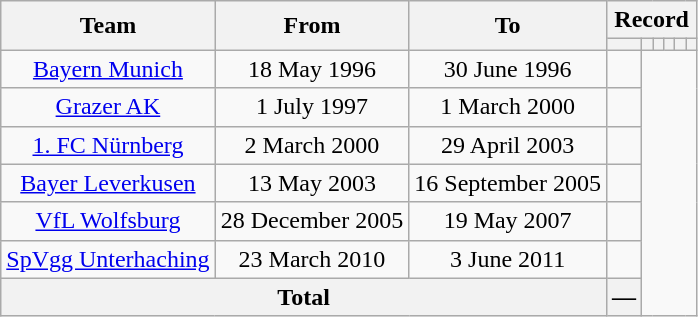<table class="wikitable" style="text-align: center">
<tr>
<th rowspan="2">Team</th>
<th rowspan="2">From</th>
<th rowspan="2">To</th>
<th colspan="6">Record</th>
</tr>
<tr>
<th></th>
<th></th>
<th></th>
<th></th>
<th></th>
<th></th>
</tr>
<tr>
<td><a href='#'>Bayern Munich</a></td>
<td>18 May 1996</td>
<td>30 June 1996<br></td>
<td></td>
</tr>
<tr>
<td><a href='#'>Grazer AK</a></td>
<td>1 July 1997</td>
<td>1 March 2000<br></td>
<td><br></td>
</tr>
<tr>
<td><a href='#'>1. FC Nürnberg</a></td>
<td>2 March 2000</td>
<td>29 April 2003<br></td>
<td></td>
</tr>
<tr>
<td><a href='#'>Bayer Leverkusen</a></td>
<td>13 May 2003</td>
<td>16 September 2005<br></td>
<td></td>
</tr>
<tr>
<td><a href='#'>VfL Wolfsburg</a></td>
<td>28 December 2005</td>
<td>19 May 2007<br></td>
<td></td>
</tr>
<tr>
<td><a href='#'>SpVgg Unterhaching</a></td>
<td>23 March 2010</td>
<td>3 June 2011<br></td>
<td></td>
</tr>
<tr>
<th colspan="3">Total<br></th>
<th>—</th>
</tr>
</table>
